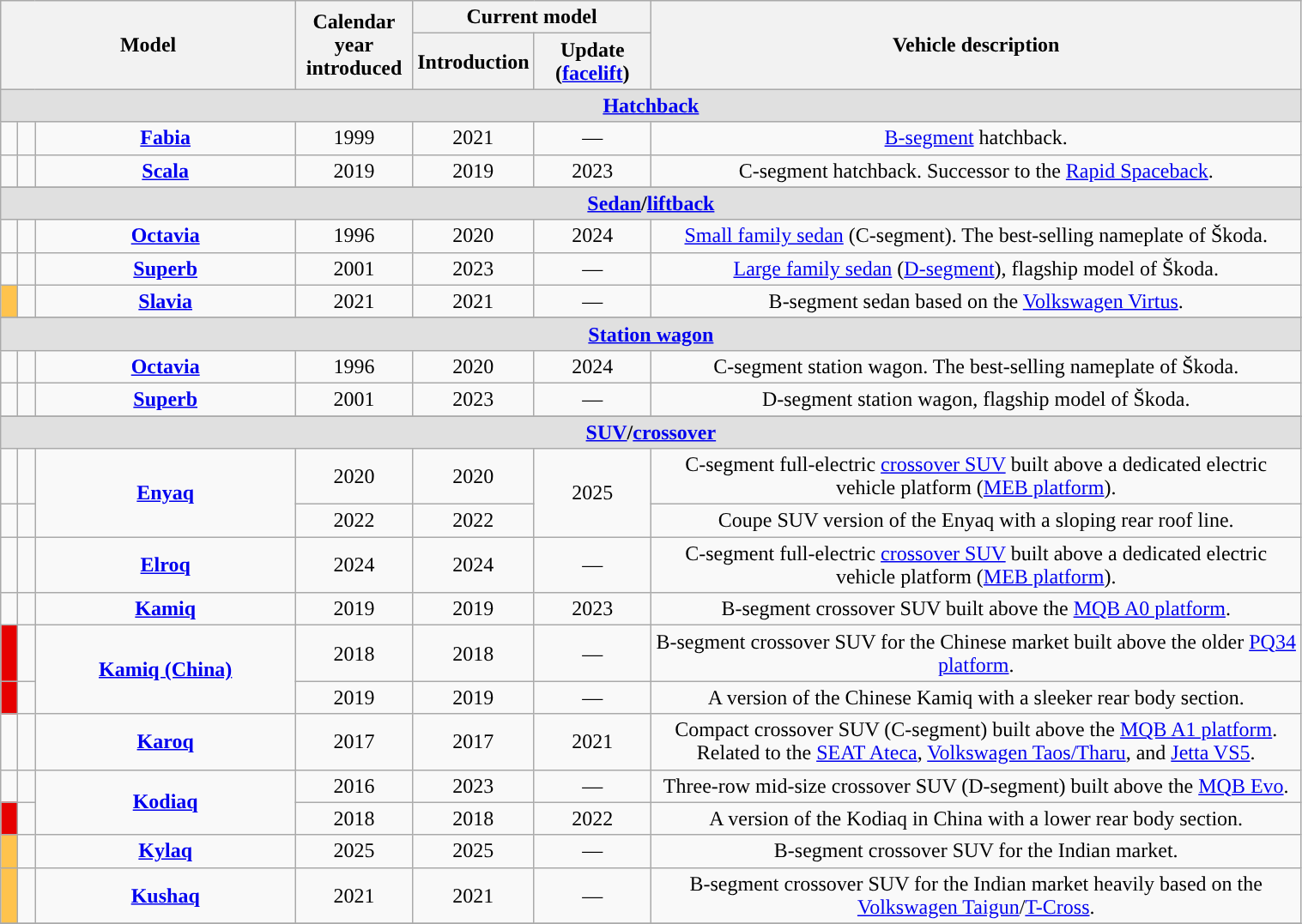<table class="wikitable" style="text-align: center; width: 80%">
<tr>
<th colspan="3" rowspan="2" width="1px">Model</th>
<th rowspan="2" width=9%>Calendar year<br>introduced</th>
<th colspan="2">Current model</th>
<th rowspan="2" width=50% cellpadding=35px>Vehicle description</th>
</tr>
<tr>
<th width=9%>Introduction</th>
<th width=9%>Update (<a href='#'>facelift</a>)</th>
</tr>
<tr bgcolor="#e0e0e0">
<td colspan="7"><strong><a href='#'>Hatchback</a></strong></td>
</tr>
<tr>
<td></td>
<td></td>
<td><a href='#'><strong>Fabia</strong></a></td>
<td>1999</td>
<td>2021</td>
<td>—</td>
<td><a href='#'>B-segment</a> hatchback.</td>
</tr>
<tr>
<td></td>
<td></td>
<td><a href='#'><strong>Scala</strong></a></td>
<td>2019</td>
<td>2019</td>
<td>2023</td>
<td>C-segment hatchback. Successor to the <a href='#'>Rapid Spaceback</a>.</td>
</tr>
<tr>
</tr>
<tr bgcolor="#e0e0e0">
<td colspan="7"><strong><a href='#'>Sedan</a>/<a href='#'>liftback</a></strong></td>
</tr>
<tr>
<td></td>
<td></td>
<td><a href='#'><strong>Octavia</strong></a></td>
<td>1996</td>
<td>2020</td>
<td>2024</td>
<td><a href='#'>Small family sedan</a> (C-segment). The best-selling nameplate of Škoda.</td>
</tr>
<tr>
<td></td>
<td></td>
<td><a href='#'><strong>Superb</strong></a></td>
<td>2001</td>
<td>2023</td>
<td>—</td>
<td><a href='#'>Large family sedan</a> (<a href='#'>D-segment</a>), flagship model of Škoda.</td>
</tr>
<tr>
<td style="background: #ffc34d"></td>
<td></td>
<td><a href='#'><strong>Slavia</strong></a></td>
<td>2021</td>
<td>2021</td>
<td>—</td>
<td>B-segment sedan based on the <a href='#'>Volkswagen Virtus</a>.</td>
</tr>
<tr>
</tr>
<tr bgcolor="#e0e0e0">
<td colspan="7"><strong><a href='#'>Station wagon</a></strong></td>
</tr>
<tr>
<td></td>
<td></td>
<td><a href='#'><strong>Octavia</strong></a></td>
<td>1996</td>
<td>2020</td>
<td>2024</td>
<td>C-segment station wagon. The best-selling nameplate of Škoda.</td>
</tr>
<tr>
<td></td>
<td></td>
<td><a href='#'><strong>Superb</strong></a></td>
<td>2001</td>
<td>2023</td>
<td>—</td>
<td>D-segment station wagon, flagship model of Škoda.</td>
</tr>
<tr>
</tr>
<tr bgcolor="#e0e0e0">
<td colspan="7"><strong><a href='#'>SUV</a>/<a href='#'>crossover</a></strong></td>
</tr>
<tr>
<td></td>
<td></td>
<td rowspan="2"><a href='#'><strong>Enyaq</strong></a></td>
<td>2020</td>
<td>2020</td>
<td rowspan="2">2025</td>
<td>C-segment full-electric <a href='#'>crossover SUV</a> built above a dedicated electric vehicle platform (<a href='#'>MEB platform</a>).</td>
</tr>
<tr>
<td></td>
<td></td>
<td>2022</td>
<td>2022</td>
<td>Coupe SUV version of the Enyaq with a sloping rear roof line.</td>
</tr>
<tr>
<td></td>
<td></td>
<td><a href='#'><strong>Elroq</strong></a></td>
<td>2024</td>
<td>2024</td>
<td>—</td>
<td>C-segment full-electric <a href='#'>crossover SUV</a> built above a dedicated electric vehicle platform (<a href='#'>MEB platform</a>).</td>
</tr>
<tr>
<td></td>
<td></td>
<td><a href='#'><strong>Kamiq</strong></a></td>
<td>2019</td>
<td>2019</td>
<td>2023</td>
<td>B-segment crossover SUV built above the <a href='#'>MQB A0 platform</a>.</td>
</tr>
<tr>
<td style="background: #e60000"></td>
<td></td>
<td rowspan="2"><a href='#'><strong>Kamiq (China)</strong></a></td>
<td>2018</td>
<td>2018</td>
<td>—</td>
<td>B-segment crossover SUV for the Chinese market built above the older <a href='#'>PQ34 platform</a>.</td>
</tr>
<tr>
<td style="background: #e60000"></td>
<td></td>
<td>2019</td>
<td>2019</td>
<td>—</td>
<td>A version of the Chinese Kamiq with a sleeker rear body section.</td>
</tr>
<tr>
<td></td>
<td></td>
<td><a href='#'><strong>Karoq</strong></a></td>
<td>2017</td>
<td>2017</td>
<td>2021</td>
<td>Compact crossover SUV (C-segment) built above the <a href='#'>MQB A1 platform</a>. Related to the <a href='#'>SEAT Ateca</a>, <a href='#'>Volkswagen Taos/Tharu</a>, and <a href='#'>Jetta VS5</a>.</td>
</tr>
<tr>
<td></td>
<td></td>
<td rowspan="2"><a href='#'><strong>Kodiaq</strong></a></td>
<td>2016</td>
<td>2023</td>
<td>—</td>
<td>Three-row mid-size crossover SUV (D-segment) built above the <a href='#'>MQB Evo</a>.</td>
</tr>
<tr>
<td style="background: #e60000"></td>
<td></td>
<td>2018</td>
<td>2018</td>
<td>2022</td>
<td>A version of the Kodiaq in China with a lower rear body section.</td>
</tr>
<tr>
<td style="background: #ffc34d"></td>
<td></td>
<td><a href='#'><strong>Kylaq</strong></a></td>
<td>2025</td>
<td>2025</td>
<td>—</td>
<td>B-segment crossover SUV for the Indian market.</td>
</tr>
<tr>
<td style="background: #ffc34d"></td>
<td></td>
<td><a href='#'><strong>Kushaq</strong></a></td>
<td>2021</td>
<td>2021</td>
<td>—</td>
<td>B-segment crossover SUV for the Indian market heavily based on the <a href='#'>Volkswagen Taigun</a>/<a href='#'>T-Cross</a>.</td>
</tr>
<tr>
</tr>
</table>
